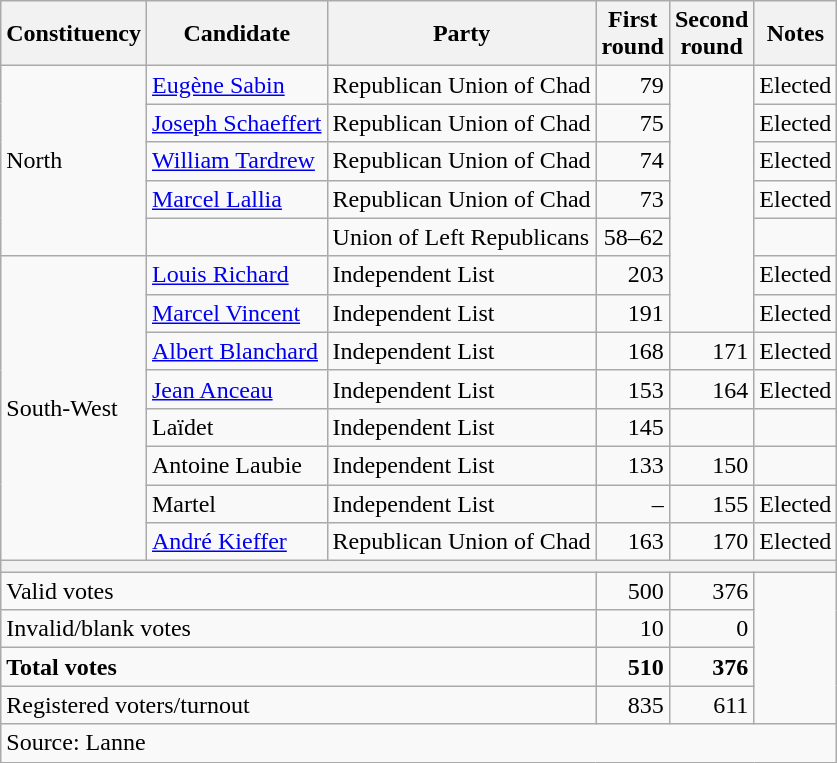<table class=wikitable style=text-align:left>
<tr>
<th>Constituency</th>
<th>Candidate</th>
<th>Party</th>
<th>First<br>round</th>
<th>Second<br>round</th>
<th>Notes</th>
</tr>
<tr>
<td rowspan=5>North</td>
<td><a href='#'>Eugène Sabin</a></td>
<td>Republican Union of Chad</td>
<td align=right>79</td>
<td rowspan=7></td>
<td>Elected</td>
</tr>
<tr>
<td><a href='#'>Joseph Schaeffert</a></td>
<td>Republican Union of Chad</td>
<td align=right>75</td>
<td>Elected</td>
</tr>
<tr>
<td><a href='#'>William Tardrew</a></td>
<td>Republican Union of Chad</td>
<td align=right>74</td>
<td>Elected</td>
</tr>
<tr>
<td><a href='#'>Marcel Lallia</a></td>
<td>Republican Union of Chad</td>
<td align=right>73</td>
<td>Elected</td>
</tr>
<tr>
<td></td>
<td>Union of Left Republicans</td>
<td align=right>58–62</td>
<td></td>
</tr>
<tr>
<td rowspan=8>South-West</td>
<td><a href='#'>Louis Richard</a></td>
<td>Independent List</td>
<td align=right>203</td>
<td>Elected</td>
</tr>
<tr>
<td><a href='#'>Marcel Vincent</a></td>
<td>Independent List</td>
<td align=right>191</td>
<td>Elected</td>
</tr>
<tr>
<td><a href='#'>Albert Blanchard</a></td>
<td>Independent List</td>
<td align=right>168</td>
<td align=right>171</td>
<td>Elected</td>
</tr>
<tr>
<td><a href='#'>Jean Anceau</a></td>
<td>Independent List</td>
<td align=right>153</td>
<td align=right>164</td>
<td>Elected</td>
</tr>
<tr>
<td>Laïdet</td>
<td>Independent List</td>
<td align=right>145</td>
<td></td>
<td></td>
</tr>
<tr>
<td>Antoine Laubie</td>
<td>Independent List</td>
<td align=right>133</td>
<td align=right>150</td>
<td></td>
</tr>
<tr>
<td>Martel</td>
<td>Independent List</td>
<td align=right>–</td>
<td align=right>155</td>
<td>Elected</td>
</tr>
<tr>
<td><a href='#'>André Kieffer</a></td>
<td>Republican Union of Chad</td>
<td align=right>163</td>
<td align=right>170</td>
<td>Elected</td>
</tr>
<tr>
<th colspan=8></th>
</tr>
<tr>
<td colspan=3>Valid votes</td>
<td align=right>500</td>
<td align=right>376</td>
<td rowspan=4></td>
</tr>
<tr>
<td colspan=3>Invalid/blank votes</td>
<td align=right>10</td>
<td align=right>0</td>
</tr>
<tr>
<td colspan=3><strong>Total votes</strong></td>
<td align=right><strong>510</strong></td>
<td align=right><strong>376</strong></td>
</tr>
<tr>
<td colspan=3>Registered voters/turnout</td>
<td align=right>835</td>
<td align=right>611</td>
</tr>
<tr>
<td colspan=8>Source: Lanne</td>
</tr>
</table>
